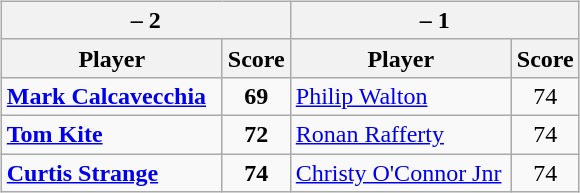<table>
<tr>
<td><br><table class=wikitable>
<tr>
<th colspan=2> – 2</th>
<th colspan=2> – 1</th>
</tr>
<tr>
<th width=140>Player</th>
<th>Score</th>
<th width=140>Player</th>
<th>Score</th>
</tr>
<tr>
<td><strong><a href='#'>Mark Calcavecchia</a></strong></td>
<td align=center><strong>69</strong></td>
<td><a href='#'>Philip Walton</a></td>
<td align=center>74</td>
</tr>
<tr>
<td><strong><a href='#'>Tom Kite</a></strong></td>
<td align=center><strong>72</strong></td>
<td><a href='#'>Ronan Rafferty</a></td>
<td align=center>74</td>
</tr>
<tr>
<td><strong><a href='#'>Curtis Strange</a></strong></td>
<td align=center><strong>74</strong></td>
<td><a href='#'>Christy O'Connor Jnr</a></td>
<td align=center>74</td>
</tr>
</table>
</td>
</tr>
</table>
